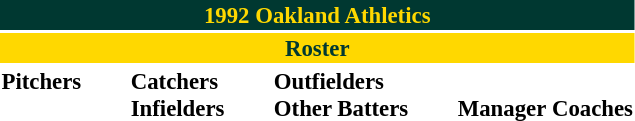<table class="toccolours" style="font-size: 95%;">
<tr>
<th colspan="10" style="background-color: #003831; color: #FFD800; text-align: center;">1992 Oakland Athletics</th>
</tr>
<tr>
<td colspan="10" style="background-color: #FFD800; color: #003831; text-align: center;"><strong>Roster</strong></td>
</tr>
<tr>
<td valign="top"><strong>Pitchers</strong><br>




















</td>
<td width="25px"></td>
<td valign="top"><strong>Catchers</strong><br>



<strong>Infielders</strong>





</td>
<td width="25px"></td>
<td valign="top"><strong>Outfielders</strong><br>










<strong>Other Batters</strong>
</td>
<td width="25px"></td>
<td valign="top"><br><strong>Manager</strong>

<strong>Coaches</strong>





</td>
</tr>
</table>
